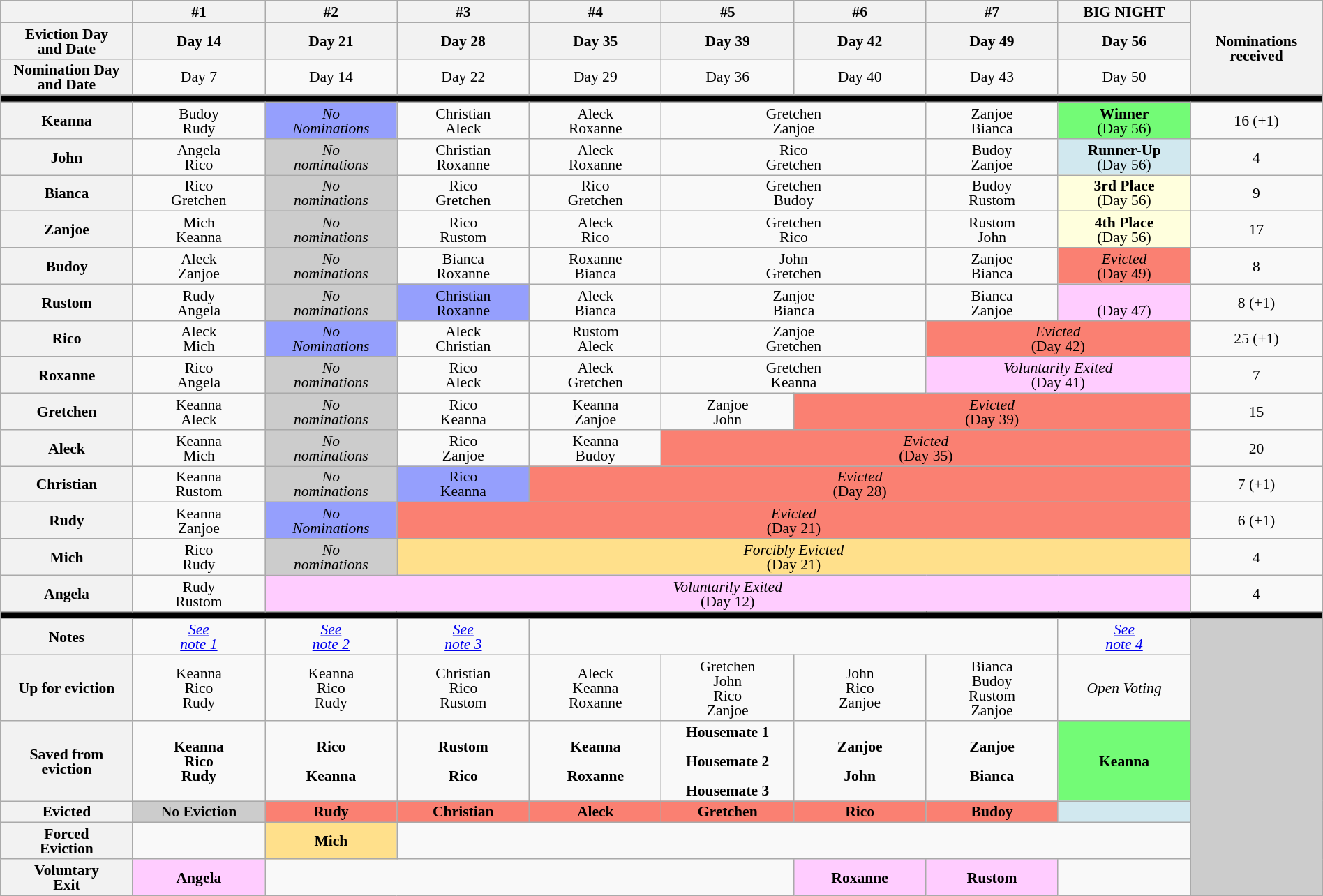<table class="wikitable" style="text-align:center; font-size:90%; line-height:14px; width:100%;">
<tr>
<th style="width: 9%;"></th>
<th>#1</th>
<th style="width: 9%;">#2</th>
<th style="width: 9%;">#3</th>
<th style="width: 9%;">#4</th>
<th style="width: 9%;">#5</th>
<th style="width: 9%;">#6</th>
<th style="width: 9%;">#7</th>
<th style="width: 9%;">BIG NIGHT</th>
<th style="width: 9%;" rowspan=3>Nominations received</th>
</tr>
<tr>
<th>Eviction Day<br>and Date</th>
<th style="width: 9%;">Day 14<br></th>
<th style="width: 9%;">Day 21 <br></th>
<th style="width: 9%;">Day 28<br></th>
<th style="width: 9%;">Day 35<br></th>
<th style="width: 9%;">Day 39<br></th>
<th style="width: 9%;">Day 42<br></th>
<th>Day 49<br></th>
<th>Day 56<br></th>
</tr>
<tr>
<th>Nomination Day<br>and Date</th>
<td>Day 7<br></td>
<td>Day 14<br></td>
<td>Day 22<br></td>
<td>Day 29<br></td>
<td>Day 36<br></td>
<td>Day 40<br></td>
<td>Day 43<br></td>
<td>Day 50<br></td>
</tr>
<tr>
<th style="background:#000000;" colspan=10></th>
</tr>
<tr>
<th>Keanna</th>
<td>Budoy<br>Rudy</td>
<td style="background:#959FFD"><em>No<br>Nominations</em></td>
<td>Christian<br>Aleck</td>
<td>Aleck<br>Roxanne</td>
<td colspan=2>Gretchen<br>Zanjoe</td>
<td>Zanjoe<br>Bianca</td>
<td style="background:#73FB76;"><strong>Winner</strong><br>(Day 56)</td>
<td>16 (+1)</td>
</tr>
<tr>
<th>John</th>
<td>Angela<br>Rico</td>
<td style="background:#CCCCCC"><em>No<br>nominations</em></td>
<td>Christian<br>Roxanne</td>
<td>Aleck<br>Roxanne</td>
<td colspan=2>Rico<br>Gretchen</td>
<td>Budoy<br>Zanjoe</td>
<td style="background:#D1E8EF;"><strong>Runner-Up</strong><br>(Day 56)</td>
<td>4</td>
</tr>
<tr>
<th>Bianca</th>
<td>Rico<br>Gretchen</td>
<td style="background:#CCCCCC"><em>No<br>nominations</em></td>
<td>Rico<br>Gretchen</td>
<td>Rico<br>Gretchen</td>
<td colspan=2>Gretchen<br>Budoy</td>
<td>Budoy<br>Rustom</td>
<td style="background:#FFFFDD;"><strong>3rd Place</strong><br>(Day 56)</td>
<td>9</td>
</tr>
<tr>
<th>Zanjoe</th>
<td>Mich<br>Keanna</td>
<td style="background:#CCCCCC"><em>No<br>nominations</em></td>
<td>Rico<br>Rustom</td>
<td>Aleck<br>Rico</td>
<td colspan=2>Gretchen<br>Rico</td>
<td>Rustom<br>John</td>
<td style="background:#FFFFDD;"><strong>4th Place</strong> <br>(Day 56)</td>
<td>17</td>
</tr>
<tr>
<th>Budoy</th>
<td>Aleck<br>Zanjoe</td>
<td style="background:#CCCCCC"><em>No<br>nominations</em></td>
<td>Bianca<br>Roxanne</td>
<td>Roxanne<br>Bianca</td>
<td colspan=2>John<br>Gretchen</td>
<td>Zanjoe<br>Bianca</td>
<td style="background:#FA8072;" colspan=1><em>Evicted</em><br>(Day 49)</td>
<td>8</td>
</tr>
<tr>
<th>Rustom</th>
<td>Rudy<br>Angela</td>
<td style="background:#CCCCCC"><em>No<br>nominations</em></td>
<td style="background:#959FFD">Christian<br>Roxanne</td>
<td>Aleck<br>Bianca</td>
<td colspan=2>Zanjoe<br>Bianca</td>
<td>Bianca<br>Zanjoe</td>
<td style="background:#FFCCFF;" colspan=1><br>(Day 47)</td>
<td>8 (+1)</td>
</tr>
<tr>
<th>Rico</th>
<td>Aleck<br>Mich</td>
<td style="background:#959FFD"><em>No<br>Nominations</em></td>
<td>Aleck<br>Christian</td>
<td>Rustom<br>Aleck</td>
<td colspan=2>Zanjoe<br>Gretchen</td>
<td style="background:#FA8072;" colspan=2><em>Evicted</em><br>(Day 42)</td>
<td>25 (+1)</td>
</tr>
<tr>
<th>Roxanne</th>
<td>Rico<br>Angela</td>
<td style="background:#CCCCCC"><em>No<br>nominations</em></td>
<td>Rico<br>Aleck</td>
<td>Aleck<br>Gretchen</td>
<td colspan=2>Gretchen<br>Keanna</td>
<td style="background:#FFCCFF;" colspan=2><em>Voluntarily Exited</em><br>(Day 41)</td>
<td>7</td>
</tr>
<tr>
<th>Gretchen</th>
<td>Keanna<br>Aleck</td>
<td style="background:#CCCCCC"><em>No<br>nominations</em></td>
<td>Rico<br>Keanna</td>
<td>Keanna<br>Zanjoe</td>
<td>Zanjoe<br>John</td>
<td style="background:#FA8072;" colspan=3><em>Evicted</em><br>(Day 39)</td>
<td>15</td>
</tr>
<tr>
<th>Aleck</th>
<td>Keanna<br>Mich</td>
<td style="background:#CCCCCC"><em>No<br>nominations</em></td>
<td>Rico<br>Zanjoe</td>
<td>Keanna<br>Budoy</td>
<td style="background:#FA8072;" colspan=4><em>Evicted</em><br>(Day 35)</td>
<td>20</td>
</tr>
<tr>
<th>Christian</th>
<td>Keanna<br>Rustom</td>
<td style="background:#CCCCCC"><em>No<br>nominations</em></td>
<td style="background:#959FFD">Rico<br>Keanna</td>
<td style="background:#FA8072;" colspan=5><em>Evicted</em><br>(Day 28)</td>
<td>7 (+1)</td>
</tr>
<tr>
<th>Rudy</th>
<td>Keanna<br>Zanjoe</td>
<td style="background:#959FFD"><em>No<br>Nominations</em></td>
<td style="background:#FA8072;" colspan=6><em>Evicted</em><br>(Day 21)</td>
<td>6 (+1)</td>
</tr>
<tr>
<th>Mich</th>
<td>Rico<br>Rudy</td>
<td style="background:#CCCCCC"><em>No<br>nominations</em></td>
<td style="background:#FFE08B;" colspan=6><em>Forcibly Evicted</em><br>(Day 21)</td>
<td>4</td>
</tr>
<tr>
<th>Angela</th>
<td>Rudy<br>Rustom</td>
<td style="background:#FFCCFF;" colspan=7><em>Voluntarily Exited</em><br>(Day 12)</td>
<td>4</td>
</tr>
<tr>
<th style="background:#000000;" colspan=10></th>
</tr>
<tr>
<th>Notes</th>
<td><a href='#'><em>See<br>note 1</em></a></td>
<td><a href='#'><em>See<br>note 2</em></a></td>
<td><a href='#'><em>See<br>note 3</em></a></td>
<td colspan=4></td>
<td><a href='#'><em>See<br>note 4</em></a></td>
<td rowspan=6 style="background:#CCCCCC"></td>
</tr>
<tr>
<th>Up for eviction</th>
<td>Keanna<br>Rico<br>Rudy</td>
<td>Keanna<br>Rico<br>Rudy</td>
<td>Christian<br>Rico<br>Rustom</td>
<td>Aleck<br>Keanna<br>Roxanne</td>
<td>Gretchen<br>John<br>Rico<br>Zanjoe</td>
<td>John<br>Rico<br>Zanjoe</td>
<td>Bianca<br>Budoy<br>Rustom<br>Zanjoe</td>
<td><em>Open Voting</em></td>
</tr>
<tr>
<th>Saved from eviction</th>
<td><strong>Keanna</strong><br><strong>Rico</strong><br><strong>Rudy</strong></td>
<td><strong>Rico</strong><br><br><strong>Keanna</strong><br></td>
<td><strong>Rustom</strong><br><br><strong>Rico</strong><br></td>
<td><strong>Keanna</strong><br><br><strong>Roxanne</strong><br></td>
<td><strong>Housemate 1</strong><br><br><strong>Housemate 2</strong><br><br><strong>Housemate 3</strong><br></td>
<td><strong>Zanjoe</strong><br><br><strong>John</strong><br></td>
<td><strong>Zanjoe</strong><br><br><strong>Bianca</strong><br></td>
<td style="background:#73FB76"><strong>Keanna</strong><br></td>
</tr>
<tr>
<th>Evicted</th>
<td style="background:#CCCCCC"><strong>No Eviction</strong></td>
<td style="background:#FA8072"><strong>Rudy</strong><br></td>
<td style="background:#FA8072"><strong>Christian</strong><br></td>
<td style="background:#FA8072"><strong>Aleck</strong><br></td>
<td style="background:#FA8072"><strong>Gretchen</strong><br></td>
<td style="background:#FA8072"><strong>Rico</strong><br></td>
<td style="background:#FA8072"><strong>Budoy</strong><br></td>
<td style="background:#D1E8EF"><br></td>
</tr>
<tr>
<th>Forced<br>Eviction</th>
<td></td>
<td style="background:#FFE08B;"><strong>Mich</strong></td>
<td colspan=6></td>
</tr>
<tr>
<th>Voluntary<br>Exit</th>
<td style="background:#FFCCFF;"><strong>Angela</strong></td>
<td colspan=4></td>
<td style="background:#FFCCFF;"><strong>Roxanne</strong></td>
<td style="background:#FFCCFF;"><strong>Rustom</strong></td>
<td></td>
</tr>
</table>
